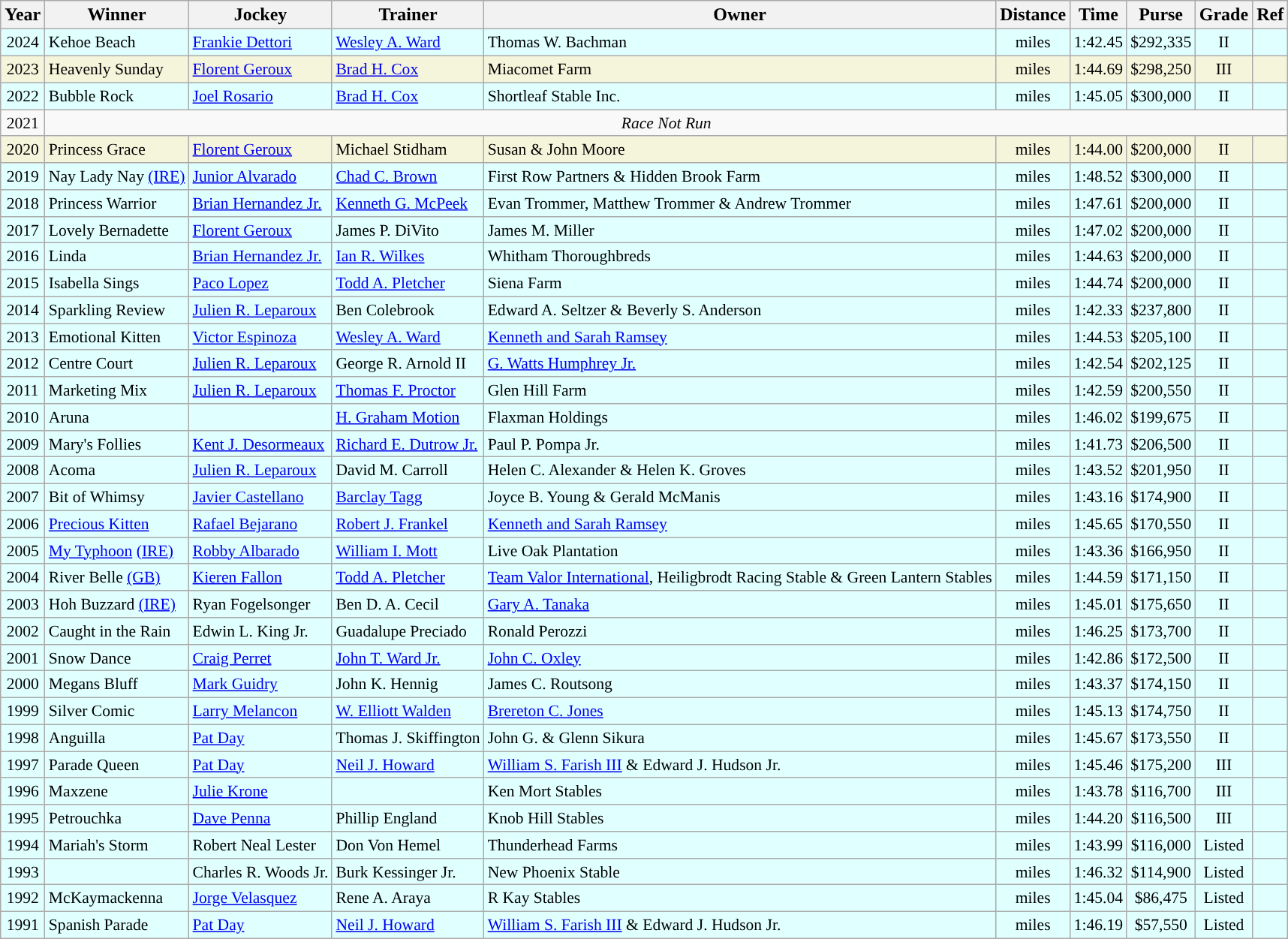<table class="wikitable sortable">
<tr>
<th>Year</th>
<th>Winner</th>
<th>Jockey</th>
<th>Trainer</th>
<th>Owner</th>
<th>Distance</th>
<th>Time</th>
<th>Purse</th>
<th>Grade</th>
<th>Ref</th>
</tr>
<tr style="font-size:90%; background-color:lightcyan">
<td align=center>2024</td>
<td>Kehoe Beach</td>
<td><a href='#'>Frankie Dettori</a></td>
<td><a href='#'>Wesley A. Ward</a></td>
<td>Thomas W. Bachman</td>
<td align=center> miles</td>
<td align=center>1:42.45</td>
<td align=center>$292,335</td>
<td align=center>II</td>
<td></td>
</tr>
<tr style="font-size:90%; background-color:beige">
<td align=center>2023</td>
<td>Heavenly Sunday</td>
<td><a href='#'>Florent Geroux</a></td>
<td><a href='#'>Brad H. Cox</a></td>
<td>Miacomet Farm</td>
<td align=center> miles</td>
<td align=center>1:44.69</td>
<td align=center>$298,250</td>
<td align=center>III</td>
<td></td>
</tr>
<tr style="font-size:90%; background-color:lightcyan">
<td align=center>2022</td>
<td>Bubble Rock</td>
<td><a href='#'>Joel Rosario</a></td>
<td><a href='#'>Brad H. Cox</a></td>
<td>Shortleaf Stable Inc.</td>
<td align=center> miles</td>
<td align=center>1:45.05</td>
<td align=center>$300,000</td>
<td align=center>II</td>
<td></td>
</tr>
<tr style="font-size:90%;">
<td align=center>2021</td>
<td align=center colspan="9"><em>Race Not Run</em></td>
</tr>
<tr style="font-size:90%; background-color:beige">
<td align=center>2020</td>
<td>Princess Grace</td>
<td><a href='#'>Florent Geroux</a></td>
<td>Michael Stidham</td>
<td>Susan & John Moore</td>
<td align=center> miles</td>
<td align=center>1:44.00</td>
<td align=center>$200,000</td>
<td align=center>II</td>
<td></td>
</tr>
<tr style="font-size:90%; background-color:lightcyan">
<td align=center>2019</td>
<td>Nay Lady Nay <a href='#'>(IRE)</a></td>
<td><a href='#'>Junior Alvarado</a></td>
<td><a href='#'>Chad C. Brown</a></td>
<td>First Row Partners & Hidden Brook Farm</td>
<td align=center> miles</td>
<td align=center>1:48.52</td>
<td align=center>$300,000</td>
<td align=center>II</td>
<td></td>
</tr>
<tr style="font-size:90%; background-color:lightcyan">
<td align=center>2018</td>
<td>Princess Warrior</td>
<td><a href='#'>Brian Hernandez Jr.</a></td>
<td><a href='#'>Kenneth G. McPeek</a></td>
<td>Evan Trommer, Matthew Trommer & Andrew Trommer</td>
<td align=center> miles</td>
<td align=center>1:47.61</td>
<td align=center>$200,000</td>
<td align=center>II</td>
<td></td>
</tr>
<tr style="font-size:90%; background-color:lightcyan">
<td align=center>2017</td>
<td>Lovely Bernadette</td>
<td><a href='#'>Florent Geroux</a></td>
<td>James P. DiVito</td>
<td>James M. Miller</td>
<td align=center> miles</td>
<td align=center>1:47.02</td>
<td align=center>$200,000</td>
<td align=center>II</td>
<td></td>
</tr>
<tr style="font-size:90%; background-color:lightcyan">
<td align=center>2016</td>
<td>Linda</td>
<td><a href='#'>Brian Hernandez Jr.</a></td>
<td><a href='#'>Ian R. Wilkes</a></td>
<td>Whitham Thoroughbreds</td>
<td align=center> miles</td>
<td align=center>1:44.63</td>
<td align=center>$200,000</td>
<td align=center>II</td>
<td></td>
</tr>
<tr style="font-size:90%; background-color:lightcyan">
<td align=center>2015</td>
<td>Isabella Sings</td>
<td><a href='#'>Paco Lopez</a></td>
<td><a href='#'>Todd A. Pletcher</a></td>
<td>Siena Farm</td>
<td align=center> miles</td>
<td align=center>1:44.74</td>
<td align=center>$200,000</td>
<td align=center>II</td>
<td></td>
</tr>
<tr style="font-size:90%; background-color:lightcyan">
<td align=center>2014</td>
<td>Sparkling Review</td>
<td><a href='#'>Julien R. Leparoux</a></td>
<td>Ben Colebrook</td>
<td>Edward A. Seltzer &  Beverly S. Anderson</td>
<td align=center> miles</td>
<td align=center>1:42.33</td>
<td align=center>$237,800</td>
<td align=center>II</td>
<td></td>
</tr>
<tr style="font-size:90%; background-color:lightcyan">
<td align=center>2013</td>
<td>Emotional Kitten</td>
<td><a href='#'>Victor Espinoza</a></td>
<td><a href='#'>Wesley A. Ward</a></td>
<td><a href='#'>Kenneth and Sarah Ramsey</a></td>
<td align=center> miles</td>
<td align=center>1:44.53</td>
<td align=center>$205,100</td>
<td align=center>II</td>
<td></td>
</tr>
<tr style="font-size:90%; background-color:lightcyan">
<td align=center>2012</td>
<td>Centre Court</td>
<td><a href='#'>Julien R. Leparoux</a></td>
<td>George R. Arnold II</td>
<td><a href='#'>G. Watts Humphrey Jr.</a></td>
<td align=center> miles</td>
<td align=center>1:42.54</td>
<td align=center>$202,125</td>
<td align=center>II</td>
<td></td>
</tr>
<tr style="font-size:90%; background-color:lightcyan">
<td align=center>2011</td>
<td>Marketing Mix</td>
<td><a href='#'>Julien R. Leparoux</a></td>
<td><a href='#'>Thomas F. Proctor</a></td>
<td>Glen Hill Farm</td>
<td align=center> miles</td>
<td align=center>1:42.59</td>
<td align=center>$200,550</td>
<td align=center>II</td>
<td></td>
</tr>
<tr style="font-size:90%; background-color:lightcyan">
<td align=center>2010</td>
<td>Aruna</td>
<td></td>
<td><a href='#'>H. Graham Motion</a></td>
<td>Flaxman Holdings</td>
<td align=center> miles</td>
<td align=center>1:46.02</td>
<td align=center>$199,675</td>
<td align=center>II</td>
<td></td>
</tr>
<tr style="font-size:90%; background-color:lightcyan">
<td align=center>2009</td>
<td>Mary's Follies</td>
<td><a href='#'>Kent J. Desormeaux</a></td>
<td><a href='#'>Richard E. Dutrow Jr.</a></td>
<td>Paul P. Pompa Jr.</td>
<td align=center> miles</td>
<td align=center>1:41.73</td>
<td align=center>$206,500</td>
<td align=center>II</td>
<td></td>
</tr>
<tr style="font-size:90%; background-color:lightcyan">
<td align=center>2008</td>
<td>Acoma</td>
<td><a href='#'>Julien R. Leparoux</a></td>
<td>David M. Carroll</td>
<td>Helen C. Alexander & Helen K. Groves</td>
<td align=center> miles</td>
<td align=center>1:43.52</td>
<td align=center>$201,950</td>
<td align=center>II</td>
<td></td>
</tr>
<tr style="font-size:90%; background-color:lightcyan">
<td align=center>2007</td>
<td>Bit of Whimsy</td>
<td><a href='#'>Javier Castellano</a></td>
<td><a href='#'>Barclay Tagg</a></td>
<td>Joyce B. Young & Gerald McManis</td>
<td align=center> miles</td>
<td align=center>1:43.16</td>
<td align=center>$174,900</td>
<td align=center>II</td>
<td></td>
</tr>
<tr style="font-size:90%; background-color:lightcyan">
<td align=center>2006</td>
<td><a href='#'>Precious Kitten</a></td>
<td><a href='#'>Rafael Bejarano</a></td>
<td><a href='#'>Robert J. Frankel</a></td>
<td><a href='#'>Kenneth and Sarah Ramsey</a></td>
<td align=center> miles</td>
<td align=center>1:45.65</td>
<td align=center>$170,550</td>
<td align=center>II</td>
<td></td>
</tr>
<tr style="font-size:90%; background-color:lightcyan">
<td align=center>2005</td>
<td><a href='#'>My Typhoon</a> <a href='#'>(IRE)</a></td>
<td><a href='#'>Robby Albarado</a></td>
<td><a href='#'>William I. Mott</a></td>
<td>Live Oak Plantation</td>
<td align=center> miles</td>
<td align=center>1:43.36</td>
<td align=center>$166,950</td>
<td align=center>II</td>
<td></td>
</tr>
<tr style="font-size:90%; background-color:lightcyan">
<td align=center>2004</td>
<td>River Belle <a href='#'>(GB)</a></td>
<td><a href='#'>Kieren Fallon</a></td>
<td><a href='#'>Todd A. Pletcher</a></td>
<td><a href='#'>Team Valor International</a>, Heiligbrodt Racing Stable & Green Lantern Stables</td>
<td align=center> miles</td>
<td align=center>1:44.59</td>
<td align=center>$171,150</td>
<td align=center>II</td>
<td></td>
</tr>
<tr style="font-size:90%; background-color:lightcyan">
<td align=center>2003</td>
<td>Hoh Buzzard <a href='#'>(IRE)</a></td>
<td>Ryan Fogelsonger</td>
<td>Ben D. A. Cecil</td>
<td><a href='#'>Gary A. Tanaka</a></td>
<td align=center> miles</td>
<td align=center>1:45.01</td>
<td align=center>$175,650</td>
<td align=center>II</td>
<td></td>
</tr>
<tr style="font-size:90%; background-color:lightcyan">
<td align=center>2002</td>
<td>Caught in the Rain</td>
<td>Edwin L. King Jr.</td>
<td>Guadalupe Preciado</td>
<td>Ronald Perozzi</td>
<td align=center> miles</td>
<td align=center>1:46.25</td>
<td align=center>$173,700</td>
<td align=center>II</td>
<td></td>
</tr>
<tr style="font-size:90%; background-color:lightcyan">
<td align=center>2001</td>
<td>Snow Dance</td>
<td><a href='#'>Craig Perret</a></td>
<td><a href='#'>John T. Ward Jr.</a></td>
<td><a href='#'>John C. Oxley</a></td>
<td align=center> miles</td>
<td align=center>1:42.86</td>
<td align=center>$172,500</td>
<td align=center>II</td>
<td></td>
</tr>
<tr style="font-size:90%; background-color:lightcyan">
<td align=center>2000</td>
<td>Megans Bluff</td>
<td><a href='#'>Mark Guidry</a></td>
<td>John K. Hennig</td>
<td>James C. Routsong</td>
<td align=center> miles</td>
<td align=center>1:43.37</td>
<td align=center>$174,150</td>
<td align=center>II</td>
<td></td>
</tr>
<tr style="font-size:90%; background-color:lightcyan">
<td align=center>1999</td>
<td>Silver Comic</td>
<td><a href='#'>Larry Melancon</a></td>
<td><a href='#'>W. Elliott Walden</a></td>
<td><a href='#'>Brereton C. Jones</a></td>
<td align=center> miles</td>
<td align=center>1:45.13</td>
<td align=center>$174,750</td>
<td align=center>II</td>
<td></td>
</tr>
<tr style="font-size:90%; background-color:lightcyan">
<td align=center>1998</td>
<td>Anguilla</td>
<td><a href='#'>Pat Day</a></td>
<td>Thomas J. Skiffington</td>
<td>John G. & Glenn Sikura</td>
<td align=center> miles</td>
<td align=center>1:45.67</td>
<td align=center>$173,550</td>
<td align=center>II</td>
<td></td>
</tr>
<tr style="font-size:90%; background-color:lightcyan">
<td align=center>1997</td>
<td>Parade Queen</td>
<td><a href='#'>Pat Day</a></td>
<td><a href='#'>Neil J. Howard</a></td>
<td><a href='#'>William S. Farish III</a> & Edward J. Hudson Jr.</td>
<td align=center> miles</td>
<td align=center>1:45.46</td>
<td align=center>$175,200</td>
<td align=center>III</td>
<td></td>
</tr>
<tr style="font-size:90%; background-color:lightcyan">
<td align=center>1996</td>
<td>Maxzene</td>
<td><a href='#'>Julie Krone</a></td>
<td></td>
<td>Ken Mort Stables</td>
<td align=center> miles</td>
<td align=center>1:43.78</td>
<td align=center>$116,700</td>
<td align=center>III</td>
<td></td>
</tr>
<tr style="font-size:90%; background-color:lightcyan">
<td align=center>1995</td>
<td>Petrouchka</td>
<td><a href='#'>Dave Penna</a></td>
<td>Phillip England</td>
<td>Knob Hill Stables</td>
<td align=center> miles</td>
<td align=center>1:44.20</td>
<td align=center>$116,500</td>
<td align=center>III</td>
<td></td>
</tr>
<tr style="font-size:90%; background-color:lightcyan">
<td align=center>1994</td>
<td>Mariah's Storm</td>
<td>Robert Neal Lester</td>
<td>Don Von Hemel</td>
<td>Thunderhead Farms</td>
<td align=center> miles</td>
<td align=center>1:43.99</td>
<td align=center>$116,000</td>
<td align=center>Listed</td>
<td></td>
</tr>
<tr style="font-size:90%; background-color:lightcyan">
<td align=center>1993</td>
<td></td>
<td>Charles R. Woods Jr.</td>
<td>Burk Kessinger Jr.</td>
<td>New Phoenix Stable</td>
<td align=center> miles</td>
<td align=center>1:46.32</td>
<td align=center>$114,900</td>
<td align=center>Listed</td>
<td></td>
</tr>
<tr style="font-size:90%; background-color:lightcyan">
<td align=center>1992</td>
<td>McKaymackenna</td>
<td><a href='#'>Jorge Velasquez</a></td>
<td>Rene A. Araya</td>
<td>R Kay Stables</td>
<td align=center> miles</td>
<td align=center>1:45.04</td>
<td align=center>$86,475</td>
<td align=center>Listed</td>
<td></td>
</tr>
<tr style="font-size:90%; background-color:lightcyan">
<td align=center>1991</td>
<td>Spanish Parade</td>
<td><a href='#'>Pat Day</a></td>
<td><a href='#'>Neil J. Howard</a></td>
<td><a href='#'>William S. Farish III</a> & Edward J. Hudson Jr.</td>
<td align=center> miles</td>
<td align=center>1:46.19</td>
<td align=center>$57,550</td>
<td align=center>Listed</td>
<td></td>
</tr>
</table>
